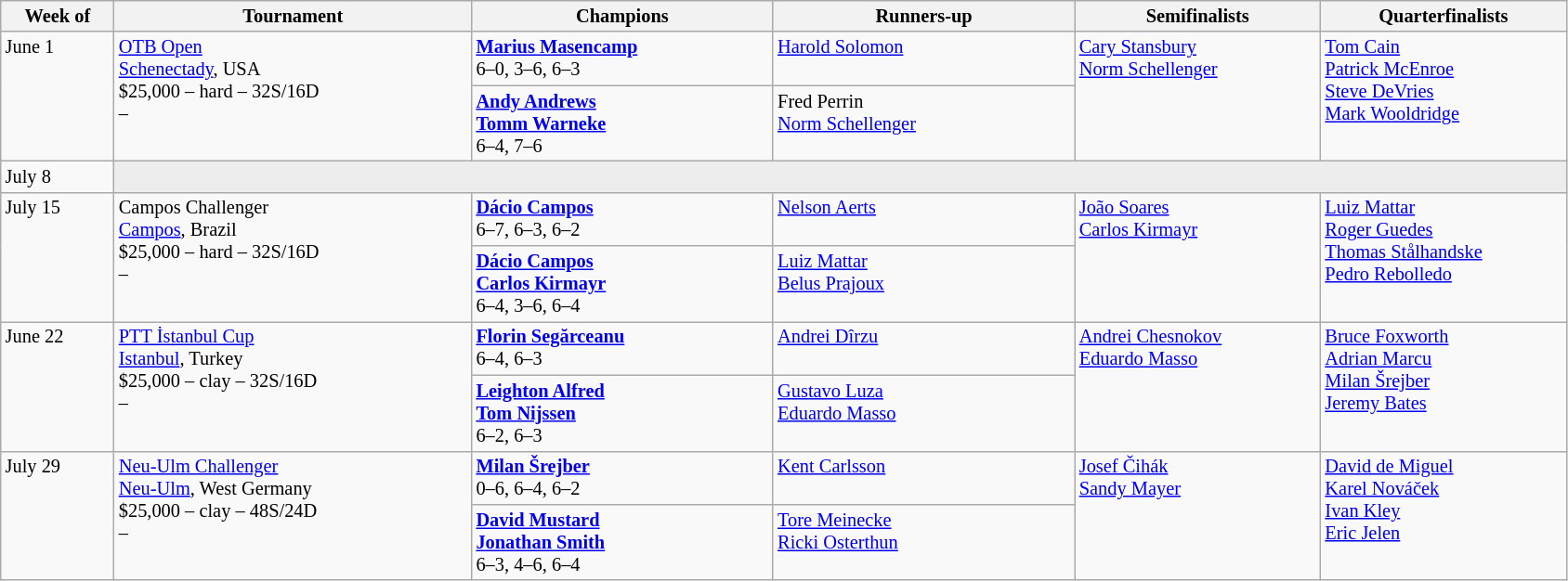<table class="wikitable" style="font-size:85%;">
<tr>
<th width="75">Week of</th>
<th width="250">Tournament</th>
<th width="210">Champions</th>
<th width="210">Runners-up</th>
<th width="170">Semifinalists</th>
<th width="170">Quarterfinalists</th>
</tr>
<tr valign="top">
<td rowspan="2">June 1</td>
<td rowspan="2"><a href='#'>OTB Open</a><br> <a href='#'>Schenectady</a>, USA<br>$25,000 – hard – 32S/16D<br>  – </td>
<td> <strong><a href='#'>Marius Masencamp</a></strong> <br>6–0, 3–6, 6–3</td>
<td> <a href='#'>Harold Solomon</a></td>
<td rowspan="2"> <a href='#'>Cary Stansbury</a> <br>  <a href='#'>Norm Schellenger</a></td>
<td rowspan="2"> <a href='#'>Tom Cain</a> <br> <a href='#'>Patrick McEnroe</a> <br> <a href='#'>Steve DeVries</a> <br>  <a href='#'>Mark Wooldridge</a></td>
</tr>
<tr valign="top">
<td> <strong><a href='#'>Andy Andrews</a></strong> <br> <strong><a href='#'>Tomm Warneke</a></strong><br>6–4, 7–6</td>
<td> Fred Perrin <br>  <a href='#'>Norm Schellenger</a></td>
</tr>
<tr valign="top">
<td rowspan="1">July 8</td>
<td colspan="5" bgcolor="#ededed"></td>
</tr>
<tr valign="top">
<td rowspan="2">July 15</td>
<td rowspan="2">Campos Challenger<br> <a href='#'>Campos</a>, Brazil<br>$25,000 – hard – 32S/16D<br>  – </td>
<td> <strong><a href='#'>Dácio Campos</a></strong> <br>6–7, 6–3, 6–2</td>
<td> <a href='#'>Nelson Aerts</a></td>
<td rowspan="2"> <a href='#'>João Soares</a> <br>  <a href='#'>Carlos Kirmayr</a></td>
<td rowspan="2"> <a href='#'>Luiz Mattar</a> <br>  <a href='#'>Roger Guedes</a> <br> <a href='#'>Thomas Stålhandske</a> <br>  <a href='#'>Pedro Rebolledo</a></td>
</tr>
<tr valign="top">
<td> <strong><a href='#'>Dácio Campos</a></strong> <br> <strong><a href='#'>Carlos Kirmayr</a></strong><br>6–4, 3–6, 6–4</td>
<td> <a href='#'>Luiz Mattar</a> <br> <a href='#'>Belus Prajoux</a></td>
</tr>
<tr valign="top">
<td rowspan="2">June 22</td>
<td rowspan="2"><a href='#'>PTT İstanbul Cup</a><br> <a href='#'>Istanbul</a>, Turkey<br>$25,000 – clay – 32S/16D<br>  – </td>
<td> <strong><a href='#'>Florin Segărceanu</a></strong> <br>6–4, 6–3</td>
<td> <a href='#'>Andrei Dîrzu</a></td>
<td rowspan="2"> <a href='#'>Andrei Chesnokov</a> <br>  <a href='#'>Eduardo Masso</a></td>
<td rowspan="2"> <a href='#'>Bruce Foxworth</a> <br> <a href='#'>Adrian Marcu</a> <br> <a href='#'>Milan Šrejber</a> <br>  <a href='#'>Jeremy Bates</a></td>
</tr>
<tr valign="top">
<td> <strong><a href='#'>Leighton Alfred</a></strong> <br> <strong><a href='#'>Tom Nijssen</a></strong><br>6–2, 6–3</td>
<td> <a href='#'>Gustavo Luza</a> <br>  <a href='#'>Eduardo Masso</a></td>
</tr>
<tr valign="top">
<td rowspan="2">July 29</td>
<td rowspan="2"><a href='#'>Neu-Ulm Challenger</a><br> <a href='#'>Neu-Ulm</a>, West Germany<br>$25,000 – clay – 48S/24D<br>  – </td>
<td> <strong><a href='#'>Milan Šrejber</a></strong> <br>0–6, 6–4, 6–2</td>
<td> <a href='#'>Kent Carlsson</a></td>
<td rowspan="2"> <a href='#'>Josef Čihák</a> <br>  <a href='#'>Sandy Mayer</a></td>
<td rowspan="2"> <a href='#'>David de Miguel</a> <br>  <a href='#'>Karel Nováček</a> <br> <a href='#'>Ivan Kley</a> <br>  <a href='#'>Eric Jelen</a></td>
</tr>
<tr valign="top">
<td> <strong><a href='#'>David Mustard</a></strong> <br> <strong><a href='#'>Jonathan Smith</a></strong><br>6–3, 4–6, 6–4</td>
<td> <a href='#'>Tore Meinecke</a> <br> <a href='#'>Ricki Osterthun</a></td>
</tr>
</table>
